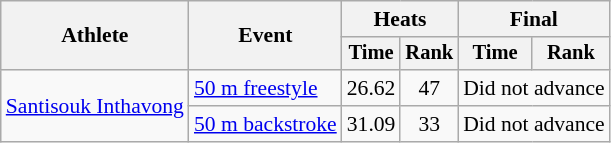<table class=wikitable style=font-size:90%;text-align:center>
<tr>
<th rowspan="2">Athlete</th>
<th rowspan="2">Event</th>
<th colspan="2">Heats</th>
<th colspan="2">Final</th>
</tr>
<tr style="font-size:95%">
<th>Time</th>
<th>Rank</th>
<th>Time</th>
<th>Rank</th>
</tr>
<tr>
<td align=left rowspan=2><a href='#'>Santisouk Inthavong</a></td>
<td align=left><a href='#'>50 m freestyle</a></td>
<td>26.62</td>
<td>47</td>
<td colspan=2>Did not advance</td>
</tr>
<tr>
<td align=left><a href='#'>50 m backstroke</a></td>
<td>31.09</td>
<td>33</td>
<td colspan=2>Did not advance</td>
</tr>
</table>
